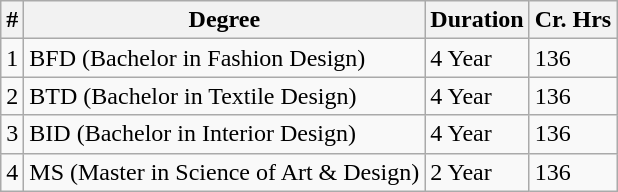<table class="wikitable">
<tr>
<th>#</th>
<th>Degree</th>
<th>Duration</th>
<th>Cr. Hrs</th>
</tr>
<tr>
<td>1</td>
<td>BFD (Bachelor in Fashion Design)</td>
<td>4 Year</td>
<td>136</td>
</tr>
<tr>
<td>2</td>
<td>BTD (Bachelor in Textile Design)</td>
<td>4 Year</td>
<td>136</td>
</tr>
<tr>
<td>3</td>
<td>BID (Bachelor in Interior Design)</td>
<td>4 Year</td>
<td>136</td>
</tr>
<tr>
<td>4</td>
<td>MS (Master in Science of Art & Design)</td>
<td>2 Year</td>
<td>136</td>
</tr>
</table>
